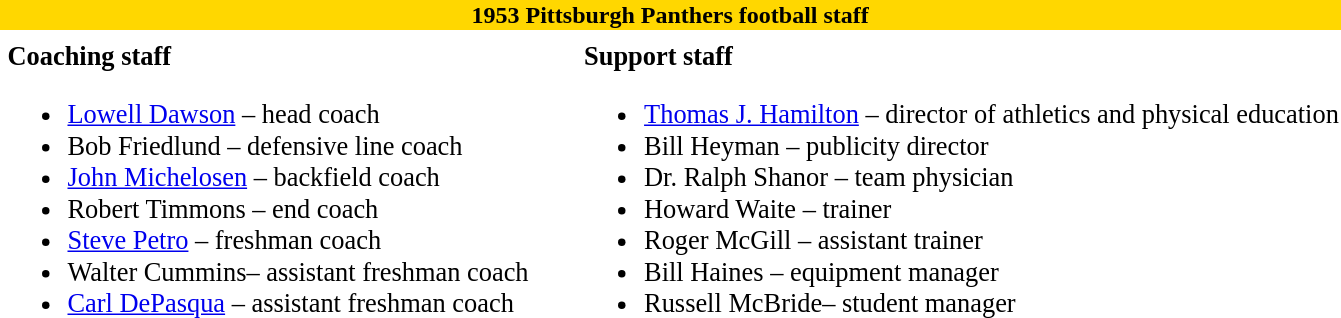<table class="toccolours" style="text-align: left;">
<tr>
<th colspan="10" style="background:gold; color:dark blue; text-align: center;"><strong>1953 Pittsburgh Panthers football staff</strong></th>
</tr>
<tr>
<td colspan="10" align="right"></td>
</tr>
<tr>
<td valign="top"></td>
<td style="font-size: 110%;" valign="top"><strong>Coaching staff</strong><br><ul><li><a href='#'>Lowell Dawson</a> – head coach</li><li>Bob Friedlund – defensive line coach</li><li><a href='#'>John Michelosen</a> – backfield coach</li><li>Robert Timmons – end coach</li><li><a href='#'>Steve Petro</a> – freshman coach</li><li>Walter Cummins– assistant freshman coach</li><li><a href='#'>Carl DePasqua</a> – assistant freshman coach</li></ul></td>
<td width="25"> </td>
<td valign="top"></td>
<td style="font-size: 110%;" valign="top"><strong>Support staff</strong><br><ul><li><a href='#'>Thomas J. Hamilton</a> – director of athletics and physical education</li><li>Bill Heyman – publicity director</li><li>Dr. Ralph Shanor – team physician</li><li>Howard Waite – trainer</li><li>Roger McGill – assistant trainer</li><li>Bill Haines – equipment manager</li><li>Russell McBride– student manager</li></ul></td>
</tr>
</table>
